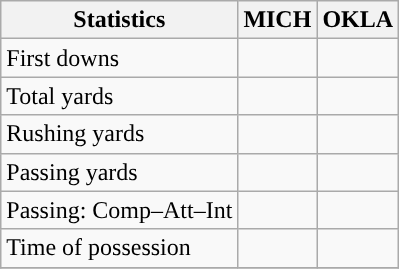<table class="wikitable" style="float: left;">
<tr>
<th>Statistics</th>
<th>MICH</th>
<th>OKLA</th>
</tr>
<tr>
<td>First downs</td>
<td></td>
<td></td>
</tr>
<tr>
<td>Total yards</td>
<td></td>
<td></td>
</tr>
<tr>
<td>Rushing yards</td>
<td></td>
<td></td>
</tr>
<tr>
<td>Passing yards</td>
<td></td>
<td></td>
</tr>
<tr>
<td>Passing: Comp–Att–Int</td>
<td></td>
<td></td>
</tr>
<tr>
<td>Time of possession</td>
<td></td>
<td></td>
</tr>
<tr>
</tr>
</table>
